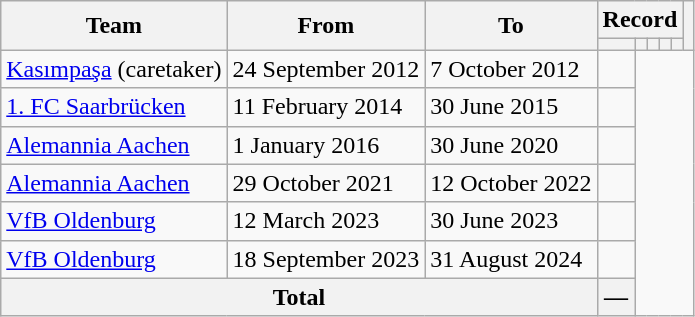<table class="wikitable" style="text-align: center">
<tr>
<th rowspan="2">Team</th>
<th rowspan="2">From</th>
<th rowspan="2">To</th>
<th colspan="5">Record</th>
<th rowspan="2"></th>
</tr>
<tr>
<th></th>
<th></th>
<th></th>
<th></th>
<th></th>
</tr>
<tr>
<td align=left><a href='#'>Kasımpaşa</a> (caretaker)</td>
<td align=left>24 September 2012</td>
<td align=left>7 October 2012<br></td>
<td></td>
</tr>
<tr>
<td align=left><a href='#'>1. FC Saarbrücken</a></td>
<td align=left>11 February 2014</td>
<td align=left>30 June 2015<br></td>
<td></td>
</tr>
<tr>
<td align=left><a href='#'>Alemannia Aachen</a></td>
<td align=left>1 January 2016</td>
<td align=left>30 June 2020<br></td>
<td></td>
</tr>
<tr>
<td align=left><a href='#'>Alemannia Aachen</a></td>
<td align=left>29 October 2021</td>
<td align=left>12 October 2022<br></td>
<td></td>
</tr>
<tr>
<td align=left><a href='#'>VfB Oldenburg</a></td>
<td align=left>12 March 2023</td>
<td align=left>30 June 2023<br></td>
<td></td>
</tr>
<tr>
<td align=left><a href='#'>VfB Oldenburg</a></td>
<td align=left>18 September 2023</td>
<td align=left>31 August 2024<br></td>
<td></td>
</tr>
<tr>
<th colspan="3">Total<br></th>
<th>—</th>
</tr>
</table>
